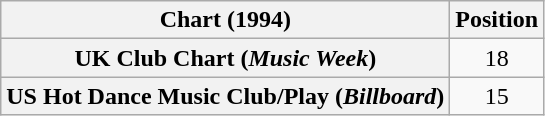<table class="wikitable plainrowheaders" style="text-align:center">
<tr>
<th>Chart (1994)</th>
<th>Position</th>
</tr>
<tr>
<th scope="row">UK Club Chart (<em>Music Week</em>)</th>
<td>18</td>
</tr>
<tr>
<th scope="row">US Hot Dance Music Club/Play (<em>Billboard</em>)</th>
<td>15</td>
</tr>
</table>
